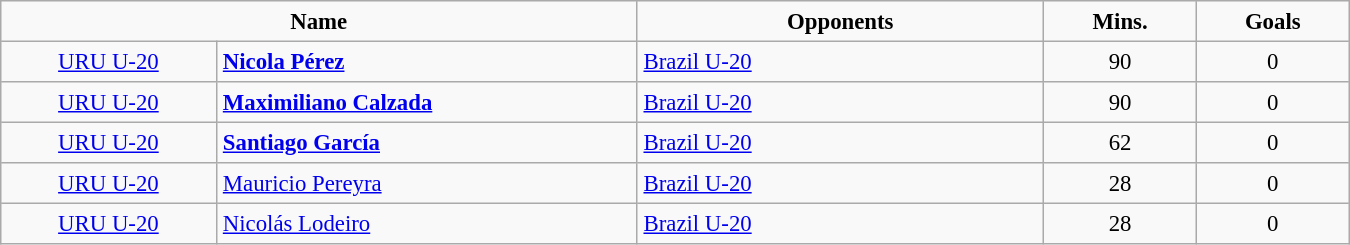<table class= width=90% border="2" cellpadding="4" cellspacing="0" style="text-align=center: 1em 1em 1em 0; background: #f9f9f9; border: 1px #aaa solid; border-collapse: collapse; font-size: 95%;">
<tr>
<th width=25% colspan=2>Name</th>
<th width=16%>Opponents</th>
<th width=6%>Mins.</th>
<th width=6%>Goals</th>
</tr>
<tr>
<td align=center> <a href='#'>URU U-20</a></td>
<td><strong><a href='#'>Nicola Pérez</a></strong></td>
<td> <a href='#'>Brazil U-20</a></td>
<td align=center>90</td>
<td align=center>0</td>
</tr>
<tr>
<td align=center> <a href='#'>URU U-20</a></td>
<td><strong><a href='#'>Maximiliano Calzada</a></strong></td>
<td> <a href='#'>Brazil U-20</a></td>
<td align=center>90</td>
<td align=center>0</td>
</tr>
<tr>
<td align=center> <a href='#'>URU U-20</a></td>
<td><strong><a href='#'>Santiago García</a></strong></td>
<td> <a href='#'>Brazil U-20</a></td>
<td align=center>62</td>
<td align=center>0</td>
</tr>
<tr>
<td align=center> <a href='#'>URU U-20</a></td>
<td><a href='#'>Mauricio Pereyra</a></td>
<td> <a href='#'>Brazil U-20</a></td>
<td align=center>28</td>
<td align=center>0</td>
</tr>
<tr>
<td align=center> <a href='#'>URU U-20</a></td>
<td><a href='#'>Nicolás Lodeiro</a></td>
<td> <a href='#'>Brazil U-20</a></td>
<td align=center>28</td>
<td align=center>0</td>
</tr>
</table>
